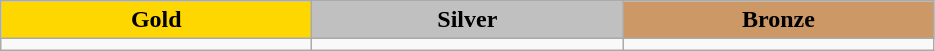<table class="wikitable" style="text-align:left">
<tr align="center">
<td width=200 bgcolor=gold><strong>Gold</strong></td>
<td width=200 bgcolor=silver><strong>Silver</strong></td>
<td width=200 bgcolor=CC9966><strong>Bronze</strong></td>
</tr>
<tr>
<td></td>
<td></td>
<td></td>
</tr>
</table>
